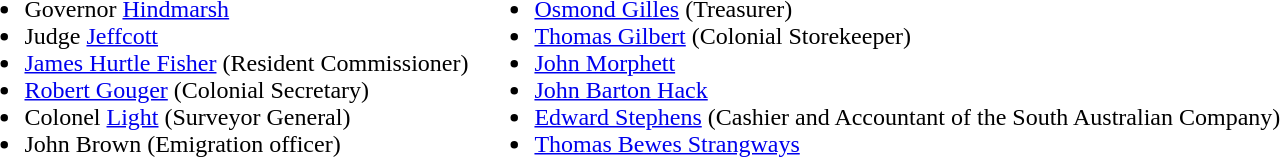<table>
<tr>
<td><br><ul><li>Governor <a href='#'>Hindmarsh</a></li><li>Judge <a href='#'>Jeffcott</a></li><li><a href='#'>James Hurtle Fisher</a> (Resident Commissioner)</li><li><a href='#'>Robert Gouger</a> (Colonial Secretary)</li><li>Colonel <a href='#'>Light</a> (Surveyor General)</li><li>John Brown (Emigration officer)</li></ul></td>
<td><br><ul><li><a href='#'>Osmond Gilles</a> (Treasurer)</li><li><a href='#'>Thomas Gilbert</a> (Colonial Storekeeper)</li><li><a href='#'>John Morphett</a></li><li><a href='#'>John Barton Hack</a></li><li><a href='#'>Edward Stephens</a> (Cashier and Accountant of the South Australian Company)</li><li><a href='#'>Thomas Bewes Strangways</a></li></ul></td>
</tr>
</table>
